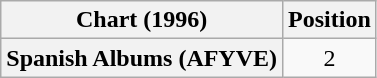<table class="wikitable sortable plainrowheaders" style="text-align:center">
<tr>
<th scope="col">Chart (1996)</th>
<th scope="col">Position</th>
</tr>
<tr>
<th scope="row" align="left">Spanish Albums (AFYVE)</th>
<td align="center">2</td>
</tr>
</table>
